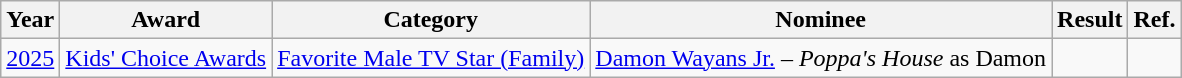<table class="wikitable">
<tr>
<th>Year</th>
<th>Award</th>
<th>Category</th>
<th>Nominee</th>
<th>Result</th>
<th>Ref.</th>
</tr>
<tr>
<td><a href='#'>2025</a></td>
<td><a href='#'>Kids' Choice Awards</a></td>
<td><a href='#'>Favorite Male TV Star (Family)</a></td>
<td><a href='#'>Damon Wayans Jr.</a> – <em>Poppa's House</em> as Damon</td>
<td></td>
<td></td>
</tr>
</table>
